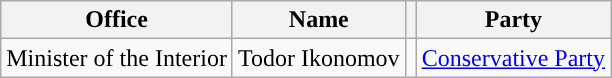<table class="wikitable">
<tr>
<th>Office</th>
<th>Name</th>
<th></th>
<th>Party</th>
</tr>
<tr>
<td>Minister of the Interior</td>
<td>Todor Ikonomov</td>
<td></td>
<td><a href='#'>Conservative Party</a></td>
</tr>
</table>
